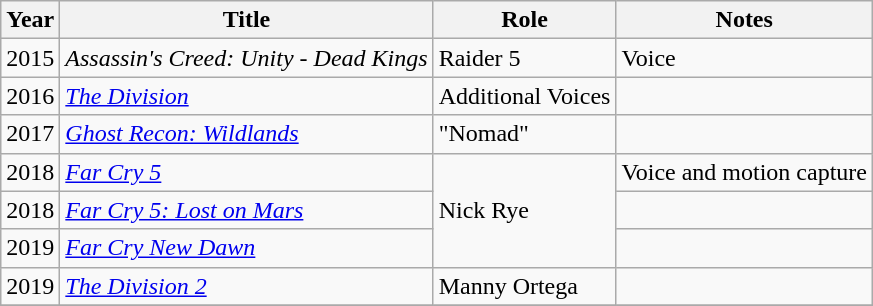<table class="wikitable sortable">
<tr>
<th>Year</th>
<th>Title</th>
<th>Role</th>
<th class="unsortable">Notes</th>
</tr>
<tr>
<td>2015</td>
<td><em>Assassin's Creed: Unity - Dead Kings</em></td>
<td>Raider 5</td>
<td>Voice</td>
</tr>
<tr>
<td>2016</td>
<td data-sort-value="Division 1, The"><em><a href='#'>The Division</a></em></td>
<td>Additional Voices</td>
<td></td>
</tr>
<tr>
<td>2017</td>
<td><em><a href='#'>Ghost Recon: Wildlands</a></em></td>
<td>"Nomad"</td>
<td></td>
</tr>
<tr>
<td>2018</td>
<td><em><a href='#'>Far Cry 5</a></em></td>
<td rowspan="3">Nick Rye</td>
<td>Voice and motion capture</td>
</tr>
<tr>
<td>2018</td>
<td><em><a href='#'>Far Cry 5: Lost on Mars</a></em></td>
<td></td>
</tr>
<tr>
<td>2019</td>
<td><em><a href='#'>Far Cry New Dawn</a></em></td>
<td></td>
</tr>
<tr>
<td>2019</td>
<td data-sort-value="Division 2, The"><em><a href='#'>The Division 2</a></em></td>
<td>Manny Ortega</td>
<td></td>
</tr>
<tr>
</tr>
</table>
